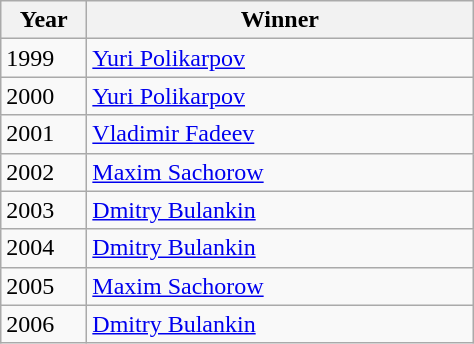<table class="wikitable">
<tr>
<th width=50 >Year</th>
<th width=250 >Winner</th>
</tr>
<tr>
<td>1999</td>
<td> <a href='#'>Yuri Polikarpov</a></td>
</tr>
<tr>
<td>2000</td>
<td> <a href='#'>Yuri Polikarpov</a></td>
</tr>
<tr>
<td>2001</td>
<td> <a href='#'>Vladimir Fadeev</a></td>
</tr>
<tr>
<td>2002</td>
<td> <a href='#'>Maxim Sachorow</a></td>
</tr>
<tr>
<td>2003</td>
<td> <a href='#'>Dmitry Bulankin</a></td>
</tr>
<tr>
<td>2004</td>
<td> <a href='#'>Dmitry Bulankin</a></td>
</tr>
<tr>
<td>2005</td>
<td> <a href='#'>Maxim Sachorow</a></td>
</tr>
<tr>
<td>2006</td>
<td> <a href='#'>Dmitry Bulankin</a></td>
</tr>
</table>
